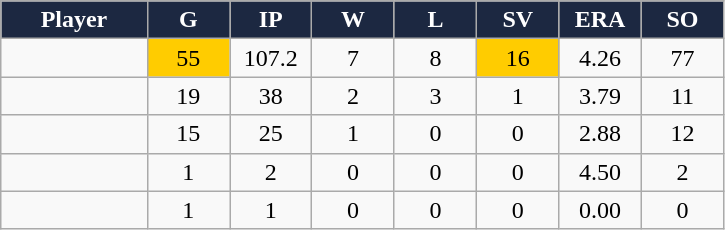<table class="wikitable sortable">
<tr>
<th style="background:#1c2841;color:white;" width="16%">Player</th>
<th style="background:#1c2841;color:white;" width="9%">G</th>
<th style="background:#1c2841;color:white;" width="9%">IP</th>
<th style="background:#1c2841;color:white;" width="9%">W</th>
<th style="background:#1c2841;color:white;" width="9%">L</th>
<th style="background:#1c2841;color:white;" width="9%">SV</th>
<th style="background:#1c2841;color:white;" width="9%">ERA</th>
<th style="background:#1c2841;color:white;" width="9%">SO</th>
</tr>
<tr align="center">
<td></td>
<td bgcolor="#FFCC00">55</td>
<td>107.2</td>
<td>7</td>
<td>8</td>
<td bgcolor="#FFCC00">16</td>
<td>4.26</td>
<td>77</td>
</tr>
<tr align="center">
<td></td>
<td>19</td>
<td>38</td>
<td>2</td>
<td>3</td>
<td>1</td>
<td>3.79</td>
<td>11</td>
</tr>
<tr align="center">
<td></td>
<td>15</td>
<td>25</td>
<td>1</td>
<td>0</td>
<td>0</td>
<td>2.88</td>
<td>12</td>
</tr>
<tr align="center">
<td></td>
<td>1</td>
<td>2</td>
<td>0</td>
<td>0</td>
<td>0</td>
<td>4.50</td>
<td>2</td>
</tr>
<tr align="center">
<td></td>
<td>1</td>
<td>1</td>
<td>0</td>
<td>0</td>
<td>0</td>
<td>0.00</td>
<td>0</td>
</tr>
</table>
